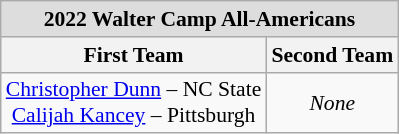<table class="wikitable" style="white-space:nowrap; text-align:center; font-size:90%;">
<tr>
<td colspan="7" style="text-align:center; background:#ddd;"><strong>2022 Walter Camp All-Americans</strong></td>
</tr>
<tr>
<th>First Team</th>
<th>Second Team</th>
</tr>
<tr>
<td><a href='#'>Christopher Dunn</a> – NC State<br><a href='#'>Calijah Kancey</a> – Pittsburgh</td>
<td><em>None</em></td>
</tr>
</table>
